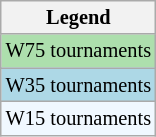<table class="wikitable" style="font-size:85%">
<tr>
<th>Legend</th>
</tr>
<tr bgcolor="#addfad">
<td>W75 tournaments</td>
</tr>
<tr style="background:lightblue;">
<td>W35 tournaments</td>
</tr>
<tr bgcolor="#f0f8ff">
<td>W15 tournaments</td>
</tr>
</table>
